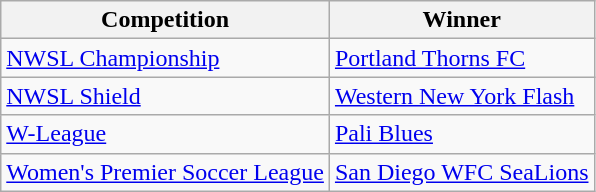<table class="wikitable">
<tr>
<th>Competition</th>
<th>Winner</th>
</tr>
<tr>
<td><a href='#'>NWSL Championship</a></td>
<td><a href='#'>Portland Thorns FC</a></td>
</tr>
<tr>
<td><a href='#'>NWSL Shield</a></td>
<td><a href='#'>Western New York Flash</a></td>
</tr>
<tr>
<td><a href='#'>W-League</a></td>
<td><a href='#'>Pali Blues</a></td>
</tr>
<tr>
<td><a href='#'>Women's Premier Soccer League</a></td>
<td><a href='#'>San Diego WFC SeaLions</a></td>
</tr>
</table>
